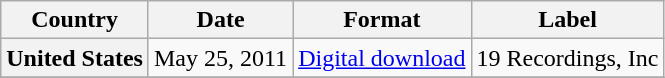<table class="wikitable plainrowheaders">
<tr>
<th scope="col">Country</th>
<th scope="col">Date</th>
<th scope="col">Format</th>
<th scope="col">Label</th>
</tr>
<tr>
<th scope="row">United States</th>
<td>May 25, 2011</td>
<td><a href='#'>Digital download</a></td>
<td>19 Recordings, Inc</td>
</tr>
<tr>
</tr>
</table>
